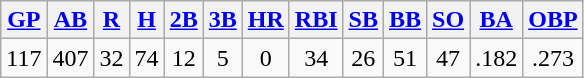<table class="wikitable">
<tr>
<th><a href='#'>GP</a></th>
<th><a href='#'>AB</a></th>
<th><a href='#'>R</a></th>
<th><a href='#'>H</a></th>
<th><a href='#'>2B</a></th>
<th><a href='#'>3B</a></th>
<th><a href='#'>HR</a></th>
<th><a href='#'>RBI</a></th>
<th><a href='#'>SB</a></th>
<th><a href='#'>BB</a></th>
<th><a href='#'>SO</a></th>
<th><a href='#'>BA</a></th>
<th><a href='#'>OBP</a></th>
</tr>
<tr align=center>
<td>117</td>
<td>407</td>
<td>32</td>
<td>74</td>
<td>12</td>
<td>5</td>
<td>0</td>
<td>34</td>
<td>26</td>
<td>51</td>
<td>47</td>
<td>.182</td>
<td>.273</td>
</tr>
</table>
